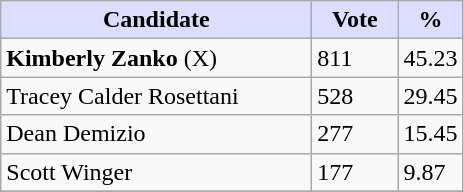<table class="wikitable">
<tr>
<th style="background:#ddf; width:200px;">Candidate</th>
<th style="background:#ddf; width:50px;">Vote</th>
<th style="background:#ddf; width:30px;">%</th>
</tr>
<tr>
<td><strong>Kimberly Zanko</strong> (X)</td>
<td>811</td>
<td>45.23</td>
</tr>
<tr>
<td>Tracey Calder Rosettani</td>
<td>528</td>
<td>29.45</td>
</tr>
<tr>
<td>Dean Demizio</td>
<td>277</td>
<td>15.45</td>
</tr>
<tr>
<td>Scott Winger</td>
<td>177</td>
<td>9.87</td>
</tr>
<tr>
</tr>
</table>
